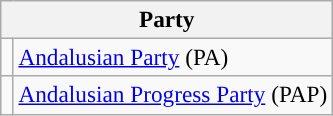<table class="wikitable" style="text-align:left; font-size:97%;">
<tr>
<th colspan="2">Party</th>
</tr>
<tr>
<td width="1"></td>
<td><a href='#'>Andalusian Party</a> (PA)</td>
</tr>
<tr>
<td></td>
<td><a href='#'>Andalusian Progress Party</a> (PAP)</td>
</tr>
</table>
